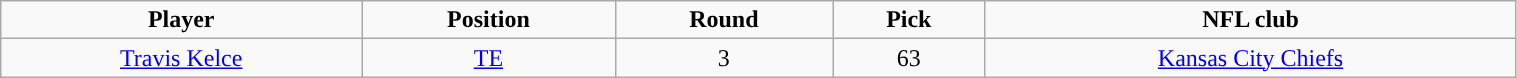<table class="wikitable" width="80%">
<tr align="center">
<td><strong>Player</strong></td>
<td><strong>Position</strong></td>
<td><strong>Round</strong></td>
<td><strong>Pick</strong></td>
<td><strong>NFL club</strong></td>
</tr>
<tr align="center" bgcolor="">
<td><a href='#'>Travis Kelce</a></td>
<td><a href='#'>TE</a></td>
<td>3</td>
<td>63</td>
<td><a href='#'>Kansas City Chiefs</a></td>
</tr>
</table>
